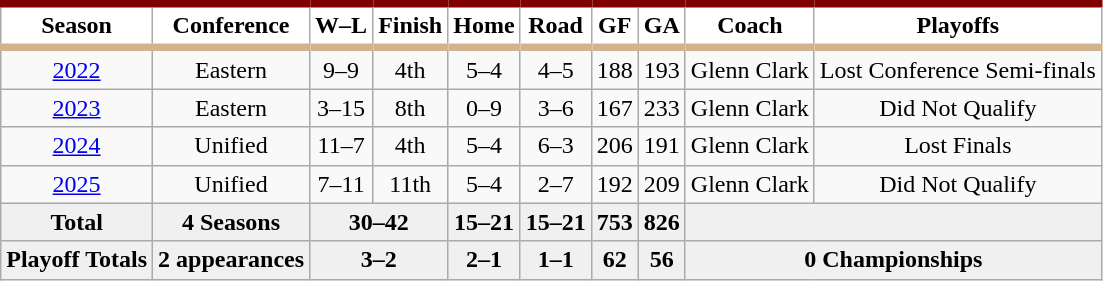<table class="wikitable" style="text-align:center">
<tr>
<th style="background:#FFFFFF;border-top:maroon 5px solid;border-bottom:tan 5px solid;">Season</th>
<th style="background:#FFFFFF;border-top:maroon 5px solid;border-bottom:tan 5px solid;">Conference</th>
<th style="background:#FFFFFF;border-top:maroon 5px solid;border-bottom:tan 5px solid;">W–L</th>
<th style="background:#FFFFFF;border-top:maroon 5px solid;border-bottom:tan 5px solid;">Finish</th>
<th style="background:#FFFFFF;border-top:maroon 5px solid;border-bottom:tan 5px solid;">Home</th>
<th style="background:#FFFFFF;border-top:maroon 5px solid;border-bottom:tan 5px solid;">Road</th>
<th style="background:#FFFFFF;border-top:maroon 5px solid;border-bottom:tan 5px solid;">GF</th>
<th style="background:#FFFFFF;border-top:maroon 5px solid;border-bottom:tan 5px solid;">GA</th>
<th style="background:#FFFFFF;border-top:maroon 5px solid;border-bottom:tan 5px solid;">Coach</th>
<th style="background:#FFFFFF;border-top:maroon 5px solid;border-bottom:tan 5px solid;">Playoffs</th>
</tr>
<tr>
<td><a href='#'>2022</a></td>
<td>Eastern</td>
<td>9–9</td>
<td>4th</td>
<td>5–4</td>
<td>4–5</td>
<td>188</td>
<td>193</td>
<td>Glenn Clark</td>
<td>Lost Conference Semi-finals</td>
</tr>
<tr>
<td><a href='#'>2023</a></td>
<td>Eastern</td>
<td>3–15</td>
<td>8th</td>
<td>0–9</td>
<td>3–6</td>
<td>167</td>
<td>233</td>
<td>Glenn Clark</td>
<td>Did Not Qualify</td>
</tr>
<tr>
<td><a href='#'>2024</a></td>
<td>Unified</td>
<td>11–7</td>
<td>4th</td>
<td>5–4</td>
<td>6–3</td>
<td>206</td>
<td>191</td>
<td>Glenn Clark</td>
<td>Lost Finals</td>
</tr>
<tr align="center">
<td><a href='#'>2025</a></td>
<td>Unified</td>
<td>7–11</td>
<td>11th</td>
<td>5–4</td>
<td>2–7</td>
<td>192</td>
<td>209</td>
<td>Glenn Clark</td>
<td>Did Not Qualify</td>
</tr>
<tr align="center" bgcolor="#f0f0f0">
<td><strong>Total</strong></td>
<td><strong>4 Seasons</strong></td>
<td colspan="2"><strong>30–42</strong></td>
<td><strong>15–21</strong></td>
<td><strong>15–21</strong></td>
<td><strong>753</strong></td>
<td><strong>826</strong></td>
<td colspan="2"></td>
</tr>
<tr align="center" bgcolor="#f0f0f0">
<td><strong>Playoff Totals</strong></td>
<td><strong>2 appearances</strong></td>
<td colspan="2"><strong>3–2</strong></td>
<td><strong>2–1</strong></td>
<td><strong>1–1</strong></td>
<td><strong>62</strong></td>
<td><strong>56</strong></td>
<td colspan="2"><strong>0 Championships</strong></td>
</tr>
</table>
